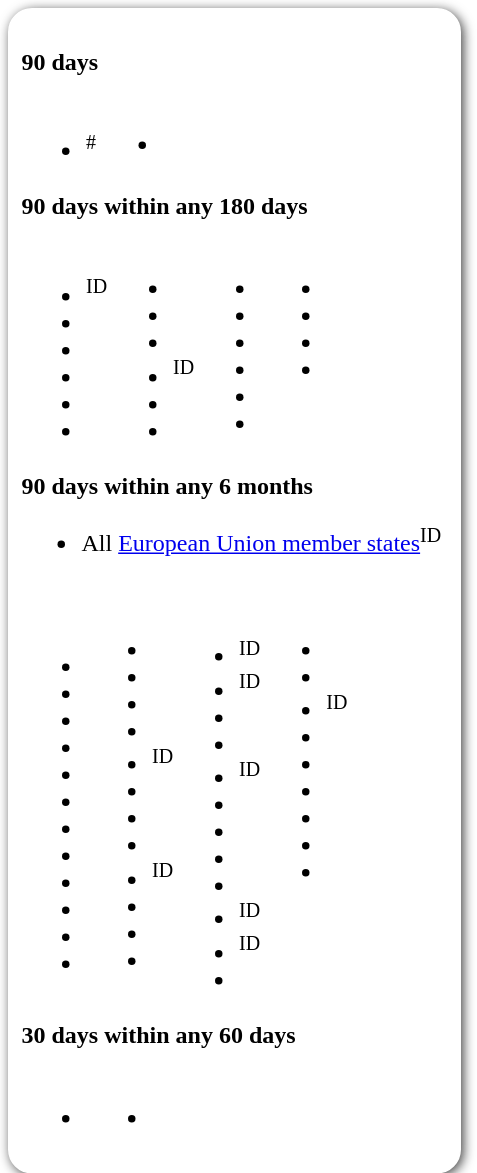<table style=" border-radius:1em; box-shadow: 0.1em 0.1em 0.5em rgba(0,0,0,0.75); background-color: white; border: 1px solid white; padding: 5px;">
<tr style="vertical-align:top;">
<td><br><strong>90 days</strong><table>
<tr>
<td><br><ul><li><sup>#</sup></li></ul></td>
<td valign="top"><br><ul><li></li></ul></td>
<td></td>
</tr>
</table>
<strong>90 days within any 180 days</strong><table>
<tr>
<td><br><ul><li><sup>ID</sup></li><li></li><li></li><li></li><li></li><li></li></ul></td>
<td valign="top"><br><ul><li></li><li></li><li></li><li><sup>ID</sup></li><li></li><li></li></ul></td>
<td valign="top"><br><ul><li></li><li></li><li></li><li></li><li></li><li></li></ul></td>
<td valign="top"><br><ul><li></li><li></li><li></li><li></li></ul></td>
<td></td>
</tr>
</table>
<strong>90 days within any 6 months</strong><ul><li> All <a href='#'>European Union member states</a><sup>ID</sup></li></ul><table>
<tr>
<td><br><ul><li></li><li></li><li></li><li></li><li></li><li></li><li></li><li></li><li></li><li></li><li></li><li></li></ul></td>
<td valign="top"><br><ul><li></li><li></li><li></li><li></li><li><sup>ID</sup></li><li></li><li></li><li></li><li><sup>ID</sup></li><li></li><li></li><li></li></ul></td>
<td valign="top"><br><ul><li><sup>ID</sup></li><li><sup>ID</sup></li><li></li><li></li><li><sup>ID</sup></li><li></li><li></li><li></li><li></li><li><sup>ID</sup></li><li><sup>ID</sup></li><li></li></ul></td>
<td valign="top"><br><ul><li></li><li></li><li><sup>ID</sup></li><li></li><li></li><li></li><li></li><li></li><li></li></ul></td>
<td></td>
</tr>
</table>
<strong>30 days within any 60 days</strong><table>
<tr>
<td><br><ul><li></li></ul></td>
<td valign="top"><br><ul><li></li></ul></td>
<td></td>
</tr>
</table>
</td>
<td></td>
</tr>
</table>
